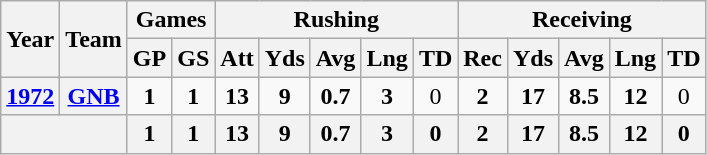<table class="wikitable" style="text-align:center;">
<tr>
<th rowspan="2">Year</th>
<th rowspan="2">Team</th>
<th colspan="2">Games</th>
<th colspan="5">Rushing</th>
<th colspan="5">Receiving</th>
</tr>
<tr>
<th>GP</th>
<th>GS</th>
<th>Att</th>
<th>Yds</th>
<th>Avg</th>
<th>Lng</th>
<th>TD</th>
<th>Rec</th>
<th>Yds</th>
<th>Avg</th>
<th>Lng</th>
<th>TD</th>
</tr>
<tr>
<th><a href='#'>1972</a></th>
<th><a href='#'>GNB</a></th>
<td><strong>1</strong></td>
<td><strong>1</strong></td>
<td><strong>13</strong></td>
<td><strong>9</strong></td>
<td><strong>0.7</strong></td>
<td><strong>3</strong></td>
<td>0</td>
<td><strong>2</strong></td>
<td><strong>17</strong></td>
<td><strong>8.5</strong></td>
<td><strong>12</strong></td>
<td>0</td>
</tr>
<tr>
<th colspan="2"></th>
<th>1</th>
<th>1</th>
<th>13</th>
<th>9</th>
<th>0.7</th>
<th>3</th>
<th>0</th>
<th>2</th>
<th>17</th>
<th>8.5</th>
<th>12</th>
<th>0</th>
</tr>
</table>
